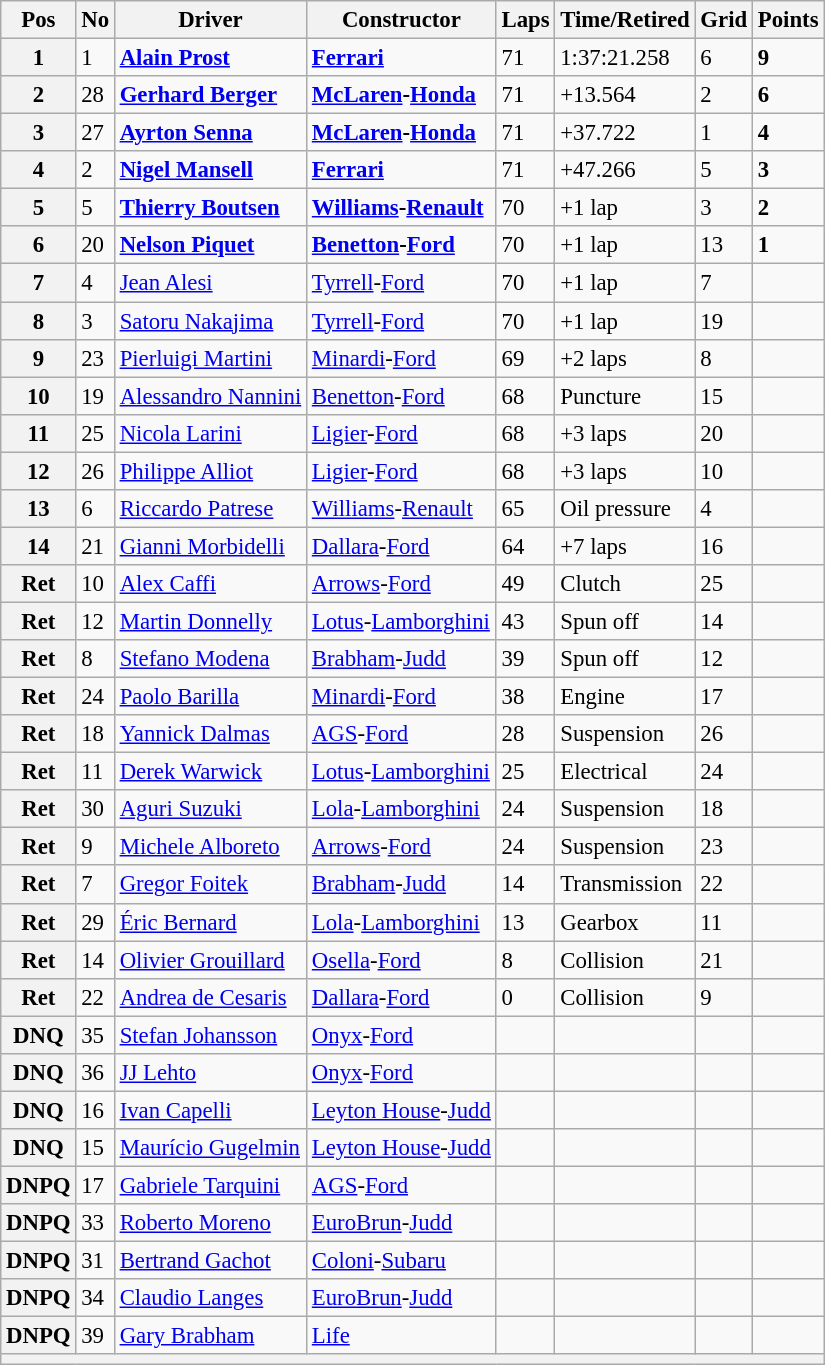<table class="wikitable" style="font-size: 95%;">
<tr>
<th>Pos</th>
<th>No</th>
<th>Driver</th>
<th>Constructor</th>
<th>Laps</th>
<th>Time/Retired</th>
<th>Grid</th>
<th>Points</th>
</tr>
<tr>
<th>1</th>
<td>1</td>
<td> <strong><a href='#'>Alain Prost</a></strong></td>
<td><strong><a href='#'>Ferrari</a></strong></td>
<td>71</td>
<td>1:37:21.258</td>
<td>6</td>
<td><strong>9</strong></td>
</tr>
<tr>
<th>2</th>
<td>28</td>
<td> <strong><a href='#'>Gerhard Berger</a></strong></td>
<td><strong><a href='#'>McLaren</a>-<a href='#'>Honda</a></strong></td>
<td>71</td>
<td>+13.564</td>
<td>2</td>
<td><strong>6</strong></td>
</tr>
<tr>
<th>3</th>
<td>27</td>
<td> <strong><a href='#'>Ayrton Senna</a></strong></td>
<td><strong><a href='#'>McLaren</a>-<a href='#'>Honda</a></strong></td>
<td>71</td>
<td>+37.722</td>
<td>1</td>
<td><strong>4</strong></td>
</tr>
<tr>
<th>4</th>
<td>2</td>
<td> <strong><a href='#'>Nigel Mansell</a></strong></td>
<td><strong><a href='#'>Ferrari</a></strong></td>
<td>71</td>
<td>+47.266</td>
<td>5</td>
<td><strong>3</strong></td>
</tr>
<tr>
<th>5</th>
<td>5</td>
<td> <strong><a href='#'>Thierry Boutsen</a></strong></td>
<td><strong><a href='#'>Williams</a>-<a href='#'>Renault</a></strong></td>
<td>70</td>
<td>+1 lap</td>
<td>3</td>
<td><strong>2</strong></td>
</tr>
<tr>
<th>6</th>
<td>20</td>
<td> <strong><a href='#'>Nelson Piquet</a></strong></td>
<td><strong><a href='#'>Benetton</a>-<a href='#'>Ford</a></strong></td>
<td>70</td>
<td>+1 lap</td>
<td>13</td>
<td><strong>1</strong></td>
</tr>
<tr>
<th>7</th>
<td>4</td>
<td> <a href='#'>Jean Alesi</a></td>
<td><a href='#'>Tyrrell</a>-<a href='#'>Ford</a></td>
<td>70</td>
<td>+1 lap</td>
<td>7</td>
<td></td>
</tr>
<tr>
<th>8</th>
<td>3</td>
<td> <a href='#'>Satoru Nakajima</a></td>
<td><a href='#'>Tyrrell</a>-<a href='#'>Ford</a></td>
<td>70</td>
<td>+1 lap</td>
<td>19</td>
<td></td>
</tr>
<tr>
<th>9</th>
<td>23</td>
<td> <a href='#'>Pierluigi Martini</a></td>
<td><a href='#'>Minardi</a>-<a href='#'>Ford</a></td>
<td>69</td>
<td>+2 laps</td>
<td>8</td>
<td></td>
</tr>
<tr>
<th>10</th>
<td>19</td>
<td> <a href='#'>Alessandro Nannini</a></td>
<td><a href='#'>Benetton</a>-<a href='#'>Ford</a></td>
<td>68</td>
<td>Puncture</td>
<td>15</td>
<td></td>
</tr>
<tr>
<th>11</th>
<td>25</td>
<td> <a href='#'>Nicola Larini</a></td>
<td><a href='#'>Ligier</a>-<a href='#'>Ford</a></td>
<td>68</td>
<td>+3 laps</td>
<td>20</td>
<td></td>
</tr>
<tr>
<th>12</th>
<td>26</td>
<td> <a href='#'>Philippe Alliot</a></td>
<td><a href='#'>Ligier</a>-<a href='#'>Ford</a></td>
<td>68</td>
<td>+3 laps</td>
<td>10</td>
<td></td>
</tr>
<tr>
<th>13</th>
<td>6</td>
<td> <a href='#'>Riccardo Patrese</a></td>
<td><a href='#'>Williams</a>-<a href='#'>Renault</a></td>
<td>65</td>
<td>Oil pressure</td>
<td>4</td>
<td></td>
</tr>
<tr>
<th>14</th>
<td>21</td>
<td> <a href='#'>Gianni Morbidelli</a></td>
<td><a href='#'>Dallara</a>-<a href='#'>Ford</a></td>
<td>64</td>
<td>+7 laps</td>
<td>16</td>
<td></td>
</tr>
<tr>
<th>Ret</th>
<td>10</td>
<td> <a href='#'>Alex Caffi</a></td>
<td><a href='#'>Arrows</a>-<a href='#'>Ford</a></td>
<td>49</td>
<td>Clutch</td>
<td>25</td>
<td></td>
</tr>
<tr>
<th>Ret</th>
<td>12</td>
<td> <a href='#'>Martin Donnelly</a></td>
<td><a href='#'>Lotus</a>-<a href='#'>Lamborghini</a></td>
<td>43</td>
<td>Spun off</td>
<td>14</td>
<td></td>
</tr>
<tr>
<th>Ret</th>
<td>8</td>
<td> <a href='#'>Stefano Modena</a></td>
<td><a href='#'>Brabham</a>-<a href='#'>Judd</a></td>
<td>39</td>
<td>Spun off</td>
<td>12</td>
<td></td>
</tr>
<tr>
<th>Ret</th>
<td>24</td>
<td> <a href='#'>Paolo Barilla</a></td>
<td><a href='#'>Minardi</a>-<a href='#'>Ford</a></td>
<td>38</td>
<td>Engine</td>
<td>17</td>
<td></td>
</tr>
<tr>
<th>Ret</th>
<td>18</td>
<td> <a href='#'>Yannick Dalmas</a></td>
<td><a href='#'>AGS</a>-<a href='#'>Ford</a></td>
<td>28</td>
<td>Suspension</td>
<td>26</td>
<td></td>
</tr>
<tr>
<th>Ret</th>
<td>11</td>
<td> <a href='#'>Derek Warwick</a></td>
<td><a href='#'>Lotus</a>-<a href='#'>Lamborghini</a></td>
<td>25</td>
<td>Electrical</td>
<td>24</td>
<td></td>
</tr>
<tr>
<th>Ret</th>
<td>30</td>
<td> <a href='#'>Aguri Suzuki</a></td>
<td><a href='#'>Lola</a>-<a href='#'>Lamborghini</a></td>
<td>24</td>
<td>Suspension</td>
<td>18</td>
<td></td>
</tr>
<tr>
<th>Ret</th>
<td>9</td>
<td> <a href='#'>Michele Alboreto</a></td>
<td><a href='#'>Arrows</a>-<a href='#'>Ford</a></td>
<td>24</td>
<td>Suspension</td>
<td>23</td>
<td></td>
</tr>
<tr>
<th>Ret</th>
<td>7</td>
<td> <a href='#'>Gregor Foitek</a></td>
<td><a href='#'>Brabham</a>-<a href='#'>Judd</a></td>
<td>14</td>
<td>Transmission</td>
<td>22</td>
<td></td>
</tr>
<tr>
<th>Ret</th>
<td>29</td>
<td> <a href='#'>Éric Bernard</a></td>
<td><a href='#'>Lola</a>-<a href='#'>Lamborghini</a></td>
<td>13</td>
<td>Gearbox</td>
<td>11</td>
<td></td>
</tr>
<tr>
<th>Ret</th>
<td>14</td>
<td> <a href='#'>Olivier Grouillard</a></td>
<td><a href='#'>Osella</a>-<a href='#'>Ford</a></td>
<td>8</td>
<td>Collision</td>
<td>21</td>
<td></td>
</tr>
<tr>
<th>Ret</th>
<td>22</td>
<td> <a href='#'>Andrea de Cesaris</a></td>
<td><a href='#'>Dallara</a>-<a href='#'>Ford</a></td>
<td>0</td>
<td>Collision</td>
<td>9</td>
<td></td>
</tr>
<tr>
<th>DNQ</th>
<td>35</td>
<td> <a href='#'>Stefan Johansson</a></td>
<td><a href='#'>Onyx</a>-<a href='#'>Ford</a></td>
<td></td>
<td></td>
<td></td>
<td></td>
</tr>
<tr>
<th>DNQ</th>
<td>36</td>
<td> <a href='#'>JJ Lehto</a></td>
<td><a href='#'>Onyx</a>-<a href='#'>Ford</a></td>
<td></td>
<td></td>
<td></td>
<td></td>
</tr>
<tr>
<th>DNQ</th>
<td>16</td>
<td> <a href='#'>Ivan Capelli</a></td>
<td><a href='#'>Leyton House</a>-<a href='#'>Judd</a></td>
<td></td>
<td></td>
<td></td>
<td></td>
</tr>
<tr>
<th>DNQ</th>
<td>15</td>
<td> <a href='#'>Maurício Gugelmin</a></td>
<td><a href='#'>Leyton House</a>-<a href='#'>Judd</a></td>
<td></td>
<td></td>
<td></td>
<td></td>
</tr>
<tr>
<th>DNPQ</th>
<td>17</td>
<td> <a href='#'>Gabriele Tarquini</a></td>
<td><a href='#'>AGS</a>-<a href='#'>Ford</a></td>
<td></td>
<td></td>
<td></td>
<td></td>
</tr>
<tr>
<th>DNPQ</th>
<td>33</td>
<td> <a href='#'>Roberto Moreno</a></td>
<td><a href='#'>EuroBrun</a>-<a href='#'>Judd</a></td>
<td></td>
<td></td>
<td></td>
<td></td>
</tr>
<tr>
<th>DNPQ</th>
<td>31</td>
<td> <a href='#'>Bertrand Gachot</a></td>
<td><a href='#'>Coloni</a>-<a href='#'>Subaru</a></td>
<td></td>
<td></td>
<td></td>
<td></td>
</tr>
<tr>
<th>DNPQ</th>
<td>34</td>
<td> <a href='#'>Claudio Langes</a></td>
<td><a href='#'>EuroBrun</a>-<a href='#'>Judd</a></td>
<td></td>
<td></td>
<td></td>
<td></td>
</tr>
<tr>
<th>DNPQ</th>
<td>39</td>
<td> <a href='#'>Gary Brabham</a></td>
<td><a href='#'>Life</a></td>
<td></td>
<td></td>
<td></td>
<td></td>
</tr>
<tr>
<th colspan="8"></th>
</tr>
</table>
